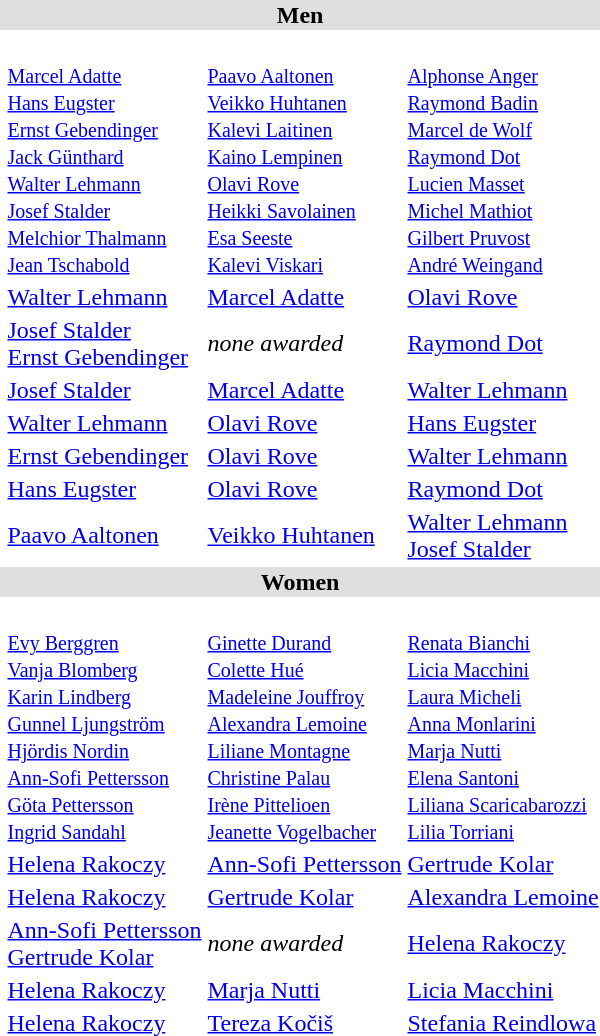<table>
<tr style="background:#dfdfdf;">
<td colspan="4" style="text-align:center;"><strong>Men</strong></td>
</tr>
<tr>
<th scope=row style="text-align:left"><br></th>
<td><br><small><a href='#'>Marcel Adatte</a><br><a href='#'>Hans Eugster</a><br><a href='#'>Ernst Gebendinger</a><br><a href='#'>Jack Günthard</a><br><a href='#'>Walter Lehmann</a><br><a href='#'>Josef Stalder</a><br><a href='#'>Melchior Thalmann</a><br><a href='#'>Jean Tschabold</a></small></td>
<td><br><small><a href='#'>Paavo Aaltonen</a><br><a href='#'>Veikko Huhtanen</a><br><a href='#'>Kalevi Laitinen</a><br><a href='#'>Kaino Lempinen</a><br><a href='#'>Olavi Rove</a><br><a href='#'>Heikki Savolainen</a><br><a href='#'>Esa Seeste</a><br><a href='#'>Kalevi Viskari</a></small></td>
<td><br><small><a href='#'>Alphonse Anger</a><br><a href='#'>Raymond Badin</a><br><a href='#'>Marcel de Wolf</a><br><a href='#'>Raymond Dot</a><br><a href='#'>Lucien Masset</a><br><a href='#'>Michel Mathiot</a><br><a href='#'>Gilbert Pruvost</a><br><a href='#'>André Weingand</a></small></td>
</tr>
<tr>
<th scope=row style="text-align:left"><br></th>
<td> <a href='#'>Walter Lehmann</a></td>
<td> <a href='#'>Marcel Adatte</a></td>
<td> <a href='#'>Olavi Rove</a></td>
</tr>
<tr>
<th scope=row style="text-align:left"><br></th>
<td> <a href='#'>Josef Stalder</a> <br>  <a href='#'>Ernst Gebendinger</a></td>
<td><em>none awarded</em></td>
<td> <a href='#'>Raymond Dot</a></td>
</tr>
<tr>
<th scope=row style="text-align:left"><br></th>
<td> <a href='#'>Josef Stalder</a></td>
<td> <a href='#'>Marcel Adatte</a></td>
<td> <a href='#'>Walter Lehmann</a></td>
</tr>
<tr>
<th scope=row style="text-align:left"><br></th>
<td> <a href='#'>Walter Lehmann</a></td>
<td> <a href='#'>Olavi Rove</a></td>
<td> <a href='#'>Hans Eugster</a></td>
</tr>
<tr>
<th scope=row style="text-align:left"><br></th>
<td> <a href='#'>Ernst Gebendinger</a></td>
<td> <a href='#'>Olavi Rove</a></td>
<td> <a href='#'>Walter Lehmann</a></td>
</tr>
<tr>
<th scope=row style="text-align:left"><br></th>
<td> <a href='#'>Hans Eugster</a></td>
<td> <a href='#'>Olavi Rove</a></td>
<td> <a href='#'>Raymond Dot</a></td>
</tr>
<tr>
<th scope=row style="text-align:left"><br></th>
<td> <a href='#'>Paavo Aaltonen</a></td>
<td> <a href='#'>Veikko Huhtanen</a></td>
<td> <a href='#'>Walter Lehmann</a> <br>  <a href='#'>Josef Stalder</a></td>
</tr>
<tr style="background:#dfdfdf;">
<td colspan="4" style="text-align:center;"><strong>Women</strong></td>
</tr>
<tr>
<th scope=row style="text-align:left"><br></th>
<td> <br><small><a href='#'>Evy Berggren</a><br><a href='#'>Vanja Blomberg</a><br><a href='#'>Karin Lindberg</a><br><a href='#'>Gunnel Ljungström</a><br><a href='#'>Hjördis Nordin</a><br><a href='#'>Ann-Sofi Pettersson</a><br><a href='#'>Göta Pettersson</a><br><a href='#'>Ingrid Sandahl</a></small></td>
<td><br><small><a href='#'>Ginette Durand</a><br><a href='#'>Colette Hué</a><br><a href='#'>Madeleine Jouffroy</a><br><a href='#'>Alexandra Lemoine</a><br><a href='#'>Liliane Montagne</a><br><a href='#'>Christine Palau</a><br><a href='#'>Irène Pittelioen</a><br><a href='#'>Jeanette Vogelbacher</a></small></td>
<td><br><small><a href='#'>Renata Bianchi</a><br><a href='#'>Licia Macchini</a><br><a href='#'>Laura Micheli</a><br><a href='#'>Anna Monlarini</a><br><a href='#'>Marja Nutti</a><br><a href='#'>Elena Santoni</a><br><a href='#'>Liliana Scaricabarozzi</a><br><a href='#'>Lilia Torriani</a></small></td>
</tr>
<tr>
<th scope=row style="text-align:left"><br></th>
<td> <a href='#'>Helena Rakoczy</a></td>
<td> <a href='#'>Ann-Sofi Pettersson</a></td>
<td> <a href='#'>Gertrude Kolar</a></td>
</tr>
<tr>
<th scope=row style="text-align:left"><br></th>
<td> <a href='#'>Helena Rakoczy</a></td>
<td> <a href='#'>Gertrude Kolar</a></td>
<td> <a href='#'>Alexandra Lemoine</a></td>
</tr>
<tr>
<th scope=row style="text-align:left"><br></th>
<td> <a href='#'>Ann-Sofi Pettersson</a> <br>  <a href='#'>Gertrude Kolar</a></td>
<td><em>none awarded</em></td>
<td> <a href='#'>Helena Rakoczy</a></td>
</tr>
<tr>
<th scope=row style="text-align:left"><br></th>
<td> <a href='#'>Helena Rakoczy</a></td>
<td> <a href='#'>Marja Nutti</a></td>
<td> <a href='#'>Licia Macchini</a></td>
</tr>
<tr>
<th scope=row style="text-align:left"><br></th>
<td> <a href='#'>Helena Rakoczy</a></td>
<td> <a href='#'>Tereza Kočiš</a></td>
<td> <a href='#'>Stefania Reindlowa</a></td>
</tr>
<tr>
<th scope=row style="text-align:left"></th>
<td></td>
<td></td>
<td></td>
</tr>
</table>
